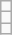<table class="wikitable">
<tr>
<td></td>
</tr>
<tr>
<td></td>
</tr>
<tr>
<td></td>
</tr>
</table>
